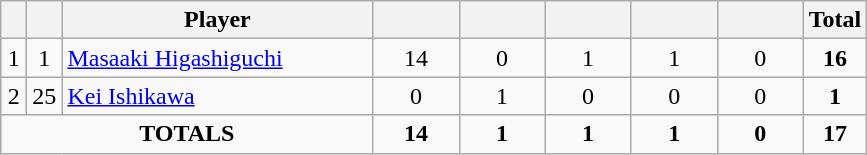<table class="wikitable sortable" style="text-align:center">
<tr>
<th width=10></th>
<th width=10></th>
<th width=200>Player</th>
<th width=50></th>
<th width=50></th>
<th width=50></th>
<th width=50></th>
<th width=50></th>
<th>Total</th>
</tr>
<tr>
<td>1</td>
<td>1</td>
<td align="left"> <a href='#'>Masaaki Higashiguchi</a></td>
<td>14</td>
<td>0</td>
<td>1</td>
<td>1</td>
<td>0</td>
<td><strong>16</strong></td>
</tr>
<tr>
<td>2</td>
<td>25</td>
<td align="left"> <a href='#'>Kei Ishikawa</a></td>
<td>0</td>
<td>1</td>
<td>0</td>
<td>0</td>
<td>0</td>
<td><strong>1</strong></td>
</tr>
<tr>
<td colspan="3"><strong>TOTALS</strong></td>
<td><strong>14</strong></td>
<td><strong>1</strong></td>
<td><strong>1</strong></td>
<td><strong>1</strong></td>
<td><strong>0</strong></td>
<td><strong>17</strong></td>
</tr>
</table>
